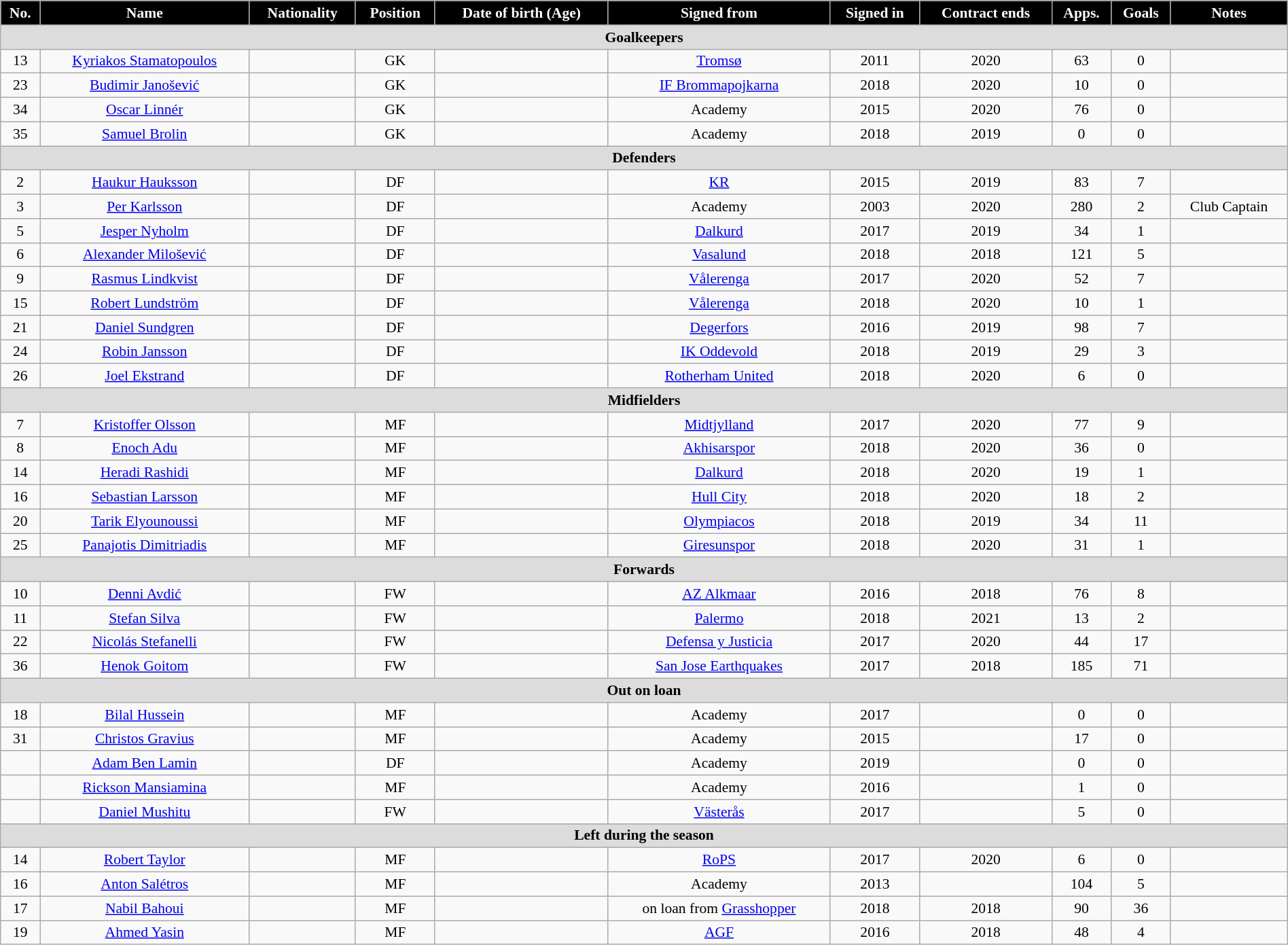<table class="wikitable"  style="text-align:center; font-size:90%; width:100%;">
<tr>
<th style="background:#000000; color:white; text-align:center;">No.</th>
<th style="background:#000000; color:white; text-align:center;">Name</th>
<th style="background:#000000; color:white; text-align:center;">Nationality</th>
<th style="background:#000000; color:white; text-align:center;">Position</th>
<th style="background:#000000; color:white; text-align:center;">Date of birth (Age)</th>
<th style="background:#000000; color:white; text-align:center;">Signed from</th>
<th style="background:#000000; color:white; text-align:center;">Signed in</th>
<th style="background:#000000; color:white; text-align:center;">Contract ends</th>
<th style="background:#000000; color:white; text-align:center;">Apps.</th>
<th style="background:#000000; color:white; text-align:center;">Goals</th>
<th style="background:#000000; color:white; text-align:center;">Notes</th>
</tr>
<tr>
<th colspan="11"  style="background:#dcdcdc; text-align:center;">Goalkeepers</th>
</tr>
<tr>
<td>13</td>
<td><a href='#'>Kyriakos Stamatopoulos</a></td>
<td></td>
<td>GK</td>
<td></td>
<td><a href='#'>Tromsø</a></td>
<td>2011</td>
<td>2020</td>
<td>63</td>
<td>0</td>
<td></td>
</tr>
<tr>
<td>23</td>
<td><a href='#'>Budimir Janošević</a></td>
<td></td>
<td>GK</td>
<td></td>
<td><a href='#'>IF Brommapojkarna</a></td>
<td>2018</td>
<td>2020</td>
<td>10</td>
<td>0</td>
<td></td>
</tr>
<tr>
<td>34</td>
<td><a href='#'>Oscar Linnér</a></td>
<td></td>
<td>GK</td>
<td></td>
<td>Academy</td>
<td>2015</td>
<td>2020</td>
<td>76</td>
<td>0</td>
<td></td>
</tr>
<tr>
<td>35</td>
<td><a href='#'>Samuel Brolin</a></td>
<td></td>
<td>GK</td>
<td></td>
<td>Academy</td>
<td>2018</td>
<td>2019</td>
<td>0</td>
<td>0</td>
<td></td>
</tr>
<tr>
<th colspan="11"  style="background:#dcdcdc; text-align:center;">Defenders</th>
</tr>
<tr>
<td>2</td>
<td><a href='#'>Haukur Hauksson</a></td>
<td></td>
<td>DF</td>
<td></td>
<td><a href='#'>KR</a></td>
<td>2015</td>
<td>2019</td>
<td>83</td>
<td>7</td>
<td></td>
</tr>
<tr>
<td>3</td>
<td><a href='#'>Per Karlsson</a></td>
<td></td>
<td>DF</td>
<td></td>
<td>Academy</td>
<td>2003</td>
<td>2020</td>
<td>280</td>
<td>2</td>
<td>Club Captain</td>
</tr>
<tr>
<td>5</td>
<td><a href='#'>Jesper Nyholm</a></td>
<td></td>
<td>DF</td>
<td></td>
<td><a href='#'>Dalkurd</a></td>
<td>2017</td>
<td>2019</td>
<td>34</td>
<td>1</td>
<td></td>
</tr>
<tr>
<td>6</td>
<td><a href='#'>Alexander Milošević</a></td>
<td></td>
<td>DF</td>
<td></td>
<td><a href='#'>Vasalund</a></td>
<td>2018</td>
<td>2018</td>
<td>121</td>
<td>5</td>
<td></td>
</tr>
<tr>
<td>9</td>
<td><a href='#'>Rasmus Lindkvist</a></td>
<td></td>
<td>DF</td>
<td></td>
<td><a href='#'>Vålerenga</a></td>
<td>2017</td>
<td>2020</td>
<td>52</td>
<td>7</td>
<td></td>
</tr>
<tr>
<td>15</td>
<td><a href='#'>Robert Lundström</a></td>
<td></td>
<td>DF</td>
<td></td>
<td><a href='#'>Vålerenga</a></td>
<td>2018</td>
<td>2020</td>
<td>10</td>
<td>1</td>
<td></td>
</tr>
<tr>
<td>21</td>
<td><a href='#'>Daniel Sundgren</a></td>
<td></td>
<td>DF</td>
<td></td>
<td><a href='#'>Degerfors</a></td>
<td>2016</td>
<td>2019</td>
<td>98</td>
<td>7</td>
<td></td>
</tr>
<tr>
<td>24</td>
<td><a href='#'>Robin Jansson</a></td>
<td></td>
<td>DF</td>
<td></td>
<td><a href='#'>IK Oddevold</a></td>
<td>2018</td>
<td>2019</td>
<td>29</td>
<td>3</td>
<td></td>
</tr>
<tr>
<td>26</td>
<td><a href='#'>Joel Ekstrand</a></td>
<td></td>
<td>DF</td>
<td></td>
<td><a href='#'>Rotherham United</a></td>
<td>2018</td>
<td>2020</td>
<td>6</td>
<td>0</td>
<td></td>
</tr>
<tr>
<th colspan="11"  style="background:#dcdcdc; text-align:center;">Midfielders</th>
</tr>
<tr>
<td>7</td>
<td><a href='#'>Kristoffer Olsson</a></td>
<td></td>
<td>MF</td>
<td></td>
<td><a href='#'>Midtjylland</a></td>
<td>2017</td>
<td>2020</td>
<td>77</td>
<td>9</td>
<td></td>
</tr>
<tr>
<td>8</td>
<td><a href='#'>Enoch Adu</a></td>
<td></td>
<td>MF</td>
<td></td>
<td><a href='#'>Akhisarspor</a></td>
<td>2018</td>
<td>2020</td>
<td>36</td>
<td>0</td>
<td></td>
</tr>
<tr>
<td>14</td>
<td><a href='#'>Heradi Rashidi</a></td>
<td></td>
<td>MF</td>
<td></td>
<td><a href='#'>Dalkurd</a></td>
<td>2018</td>
<td>2020</td>
<td>19</td>
<td>1</td>
<td></td>
</tr>
<tr>
<td>16</td>
<td><a href='#'>Sebastian Larsson</a></td>
<td></td>
<td>MF</td>
<td></td>
<td><a href='#'>Hull City</a></td>
<td>2018</td>
<td>2020</td>
<td>18</td>
<td>2</td>
<td></td>
</tr>
<tr>
<td>20</td>
<td><a href='#'>Tarik Elyounoussi</a></td>
<td></td>
<td>MF</td>
<td></td>
<td><a href='#'>Olympiacos</a></td>
<td>2018</td>
<td>2019</td>
<td>34</td>
<td>11</td>
<td></td>
</tr>
<tr>
<td>25</td>
<td><a href='#'>Panajotis Dimitriadis</a></td>
<td></td>
<td>MF</td>
<td></td>
<td><a href='#'>Giresunspor</a></td>
<td>2018</td>
<td>2020</td>
<td>31</td>
<td>1</td>
<td></td>
</tr>
<tr>
<th colspan="11"  style="background:#dcdcdc; text-align:center;">Forwards</th>
</tr>
<tr>
<td>10</td>
<td><a href='#'>Denni Avdić</a></td>
<td></td>
<td>FW</td>
<td></td>
<td><a href='#'>AZ Alkmaar</a></td>
<td>2016</td>
<td>2018</td>
<td>76</td>
<td>8</td>
<td></td>
</tr>
<tr>
<td>11</td>
<td><a href='#'>Stefan Silva</a></td>
<td></td>
<td>FW</td>
<td></td>
<td><a href='#'>Palermo</a></td>
<td>2018</td>
<td>2021</td>
<td>13</td>
<td>2</td>
<td></td>
</tr>
<tr>
<td>22</td>
<td><a href='#'>Nicolás Stefanelli</a></td>
<td></td>
<td>FW</td>
<td></td>
<td><a href='#'>Defensa y Justicia</a></td>
<td>2017</td>
<td>2020</td>
<td>44</td>
<td>17</td>
<td></td>
</tr>
<tr>
<td>36</td>
<td><a href='#'>Henok Goitom</a></td>
<td></td>
<td>FW</td>
<td></td>
<td><a href='#'>San Jose Earthquakes</a></td>
<td>2017</td>
<td>2018</td>
<td>185</td>
<td>71</td>
<td></td>
</tr>
<tr>
<th colspan="11"  style="background:#dcdcdc; text-align:center;">Out on loan</th>
</tr>
<tr>
<td>18</td>
<td><a href='#'>Bilal Hussein</a></td>
<td></td>
<td>MF</td>
<td></td>
<td>Academy</td>
<td>2017</td>
<td></td>
<td>0</td>
<td>0</td>
<td></td>
</tr>
<tr>
<td>31</td>
<td><a href='#'>Christos Gravius</a></td>
<td></td>
<td>MF</td>
<td></td>
<td>Academy</td>
<td>2015</td>
<td></td>
<td>17</td>
<td>0</td>
<td></td>
</tr>
<tr>
<td></td>
<td><a href='#'>Adam Ben Lamin</a></td>
<td></td>
<td>DF</td>
<td></td>
<td>Academy</td>
<td>2019</td>
<td></td>
<td>0</td>
<td>0</td>
<td></td>
</tr>
<tr>
<td></td>
<td><a href='#'>Rickson Mansiamina</a></td>
<td></td>
<td>MF</td>
<td></td>
<td>Academy</td>
<td>2016</td>
<td></td>
<td>1</td>
<td>0</td>
<td></td>
</tr>
<tr>
<td></td>
<td><a href='#'>Daniel Mushitu</a></td>
<td></td>
<td>FW</td>
<td></td>
<td><a href='#'>Västerås</a></td>
<td>2017</td>
<td></td>
<td>5</td>
<td>0</td>
<td></td>
</tr>
<tr>
<th colspan="11"  style="background:#dcdcdc; text-align:center;">Left during the season</th>
</tr>
<tr>
<td>14</td>
<td><a href='#'>Robert Taylor</a></td>
<td></td>
<td>MF</td>
<td></td>
<td><a href='#'>RoPS</a></td>
<td>2017</td>
<td>2020</td>
<td>6</td>
<td>0</td>
<td></td>
</tr>
<tr>
<td>16</td>
<td><a href='#'>Anton Salétros</a></td>
<td></td>
<td>MF</td>
<td></td>
<td>Academy</td>
<td>2013</td>
<td></td>
<td>104</td>
<td>5</td>
<td></td>
</tr>
<tr>
<td>17</td>
<td><a href='#'>Nabil Bahoui</a></td>
<td></td>
<td>MF</td>
<td></td>
<td>on loan from <a href='#'>Grasshopper</a></td>
<td>2018</td>
<td>2018</td>
<td>90</td>
<td>36</td>
<td></td>
</tr>
<tr>
<td>19</td>
<td><a href='#'>Ahmed Yasin</a></td>
<td></td>
<td>MF</td>
<td></td>
<td><a href='#'>AGF</a></td>
<td>2016</td>
<td>2018</td>
<td>48</td>
<td>4</td>
<td></td>
</tr>
</table>
